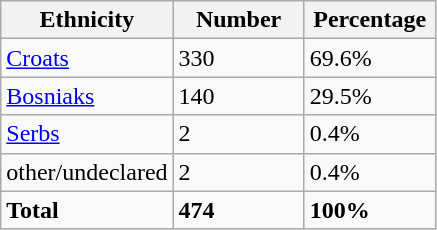<table class="wikitable">
<tr>
<th width="100px">Ethnicity</th>
<th width="80px">Number</th>
<th width="80px">Percentage</th>
</tr>
<tr>
<td><a href='#'>Croats</a></td>
<td>330</td>
<td>69.6%</td>
</tr>
<tr>
<td><a href='#'>Bosniaks</a></td>
<td>140</td>
<td>29.5%</td>
</tr>
<tr>
<td><a href='#'>Serbs</a></td>
<td>2</td>
<td>0.4%</td>
</tr>
<tr>
<td>other/undeclared</td>
<td>2</td>
<td>0.4%</td>
</tr>
<tr>
<td><strong>Total</strong></td>
<td><strong>474</strong></td>
<td><strong>100%</strong></td>
</tr>
</table>
